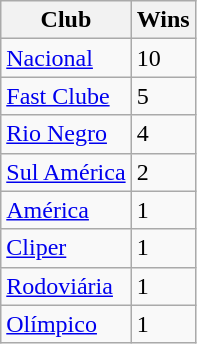<table class="wikitable sortable"">
<tr>
<th>Club</th>
<th>Wins</th>
</tr>
<tr>
<td><a href='#'>Nacional</a></td>
<td>10</td>
</tr>
<tr !bgcolor="#ff0" |align="center">
<td><a href='#'>Fast Clube</a></td>
<td>5</td>
</tr>
<tr !bgcolor="#ff0" |align="center">
<td><a href='#'>Rio Negro</a></td>
<td>4</td>
</tr>
<tr>
<td><a href='#'>Sul América</a></td>
<td>2</td>
</tr>
<tr !bgcolor="#ff0" |align="center">
<td><a href='#'>América</a></td>
<td>1</td>
</tr>
<tr>
<td><a href='#'>Cliper</a></td>
<td>1</td>
</tr>
<tr>
<td><a href='#'>Rodoviária</a></td>
<td>1</td>
</tr>
<tr>
<td><a href='#'>Olímpico</a></td>
<td>1</td>
</tr>
</table>
